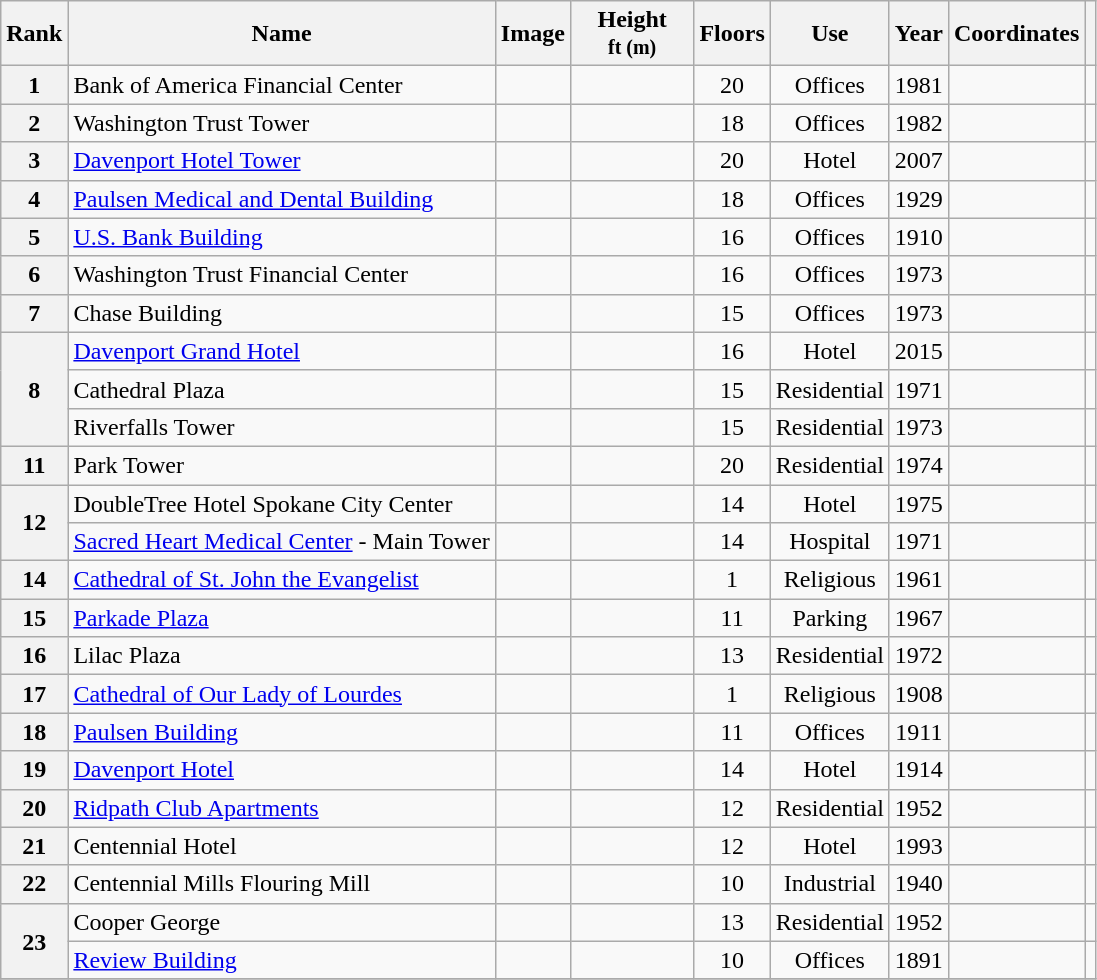<table class="wikitable sortable" style="text-align:center">
<tr>
<th scope=col>Rank</th>
<th scope=col>Name</th>
<th scope=col class="unsortable">Image</th>
<th scope=col width="75px">Height<br><small>ft (m)</small> </th>
<th scope=col>Floors</th>
<th scope=col>Use </th>
<th scope=col>Year</th>
<th scope=col>Coordinates</th>
<th scope=col></th>
</tr>
<tr>
<th scope="row">1</th>
<td align="left">Bank of America Financial Center</td>
<td></td>
<td></td>
<td>20</td>
<td>Offices</td>
<td>1981</td>
<td></td>
<td></td>
</tr>
<tr>
<th scope="row">2</th>
<td align="left">Washington Trust Tower</td>
<td></td>
<td></td>
<td>18</td>
<td>Offices</td>
<td>1982</td>
<td></td>
<td></td>
</tr>
<tr>
<th scope="row">3</th>
<td align="left"><a href='#'>Davenport Hotel Tower</a></td>
<td></td>
<td></td>
<td>20</td>
<td>Hotel</td>
<td>2007</td>
<td></td>
<td></td>
</tr>
<tr>
<th scope="row">4</th>
<td align="left"><a href='#'>Paulsen Medical and Dental Building</a></td>
<td></td>
<td></td>
<td>18</td>
<td>Offices</td>
<td>1929</td>
<td></td>
<td></td>
</tr>
<tr>
<th scope="row">5</th>
<td align="left"><a href='#'>U.S. Bank Building</a></td>
<td></td>
<td></td>
<td>16</td>
<td>Offices</td>
<td>1910</td>
<td></td>
<td></td>
</tr>
<tr>
<th scope="row">6</th>
<td align="left">Washington Trust Financial Center</td>
<td></td>
<td></td>
<td>16</td>
<td>Offices</td>
<td>1973</td>
<td></td>
<td></td>
</tr>
<tr>
<th scope="row">7</th>
<td align="left">Chase Building</td>
<td></td>
<td></td>
<td>15</td>
<td>Offices</td>
<td>1973</td>
<td></td>
<td></td>
</tr>
<tr>
<th scope="row" rowspan="3">8</th>
<td align="left"><a href='#'>Davenport Grand Hotel</a></td>
<td></td>
<td> <br> </td>
<td>16</td>
<td>Hotel</td>
<td>2015</td>
<td></td>
<td></td>
</tr>
<tr>
<td align="left">Cathedral Plaza</td>
<td></td>
<td> <br> </td>
<td>15</td>
<td>Residential</td>
<td>1971</td>
<td></td>
<td></td>
</tr>
<tr>
<td align="left">Riverfalls Tower</td>
<td></td>
<td> <br> </td>
<td>15</td>
<td>Residential</td>
<td>1973</td>
<td></td>
<td></td>
</tr>
<tr>
<th scope="row">11</th>
<td align="left">Park Tower</td>
<td></td>
<td></td>
<td>20</td>
<td>Residential</td>
<td>1974</td>
<td></td>
<td></td>
</tr>
<tr>
<th scope="row" rowspan="2">12</th>
<td align="left">DoubleTree Hotel Spokane City Center</td>
<td></td>
<td> <br> </td>
<td>14</td>
<td>Hotel</td>
<td>1975</td>
<td></td>
<td></td>
</tr>
<tr>
<td align="left"><a href='#'>Sacred Heart Medical Center</a> - Main Tower</td>
<td></td>
<td> <br> </td>
<td>14</td>
<td>Hospital</td>
<td>1971</td>
<td></td>
<td></td>
</tr>
<tr>
<th scope="row">14</th>
<td align="left"><a href='#'>Cathedral of St. John the Evangelist</a></td>
<td></td>
<td></td>
<td>1</td>
<td>Religious</td>
<td>1961</td>
<td></td>
<td></td>
</tr>
<tr>
<th scope="row">15</th>
<td align="left"><a href='#'>Parkade Plaza</a></td>
<td></td>
<td></td>
<td>11</td>
<td>Parking</td>
<td>1967</td>
<td></td>
<td></td>
</tr>
<tr>
<th scope="row">16</th>
<td align="left">Lilac Plaza</td>
<td></td>
<td> <br> </td>
<td>13</td>
<td>Residential</td>
<td>1972</td>
<td></td>
<td></td>
</tr>
<tr>
<th scope="row">17</th>
<td align="left"><a href='#'>Cathedral of Our Lady of Lourdes</a></td>
<td></td>
<td></td>
<td>1</td>
<td>Religious</td>
<td>1908</td>
<td></td>
<td></td>
</tr>
<tr>
<th scope="row">18</th>
<td align="left"><a href='#'>Paulsen Building</a></td>
<td></td>
<td></td>
<td>11</td>
<td>Offices</td>
<td>1911</td>
<td></td>
<td></td>
</tr>
<tr>
<th scope="row">19</th>
<td align="left"><a href='#'>Davenport Hotel</a></td>
<td></td>
<td></td>
<td>14</td>
<td>Hotel</td>
<td>1914</td>
<td></td>
<td></td>
</tr>
<tr>
<th scope="row">20</th>
<td align="left"><a href='#'>Ridpath Club Apartments</a></td>
<td></td>
<td> <br> </td>
<td>12</td>
<td>Residential</td>
<td>1952</td>
<td></td>
<td></td>
</tr>
<tr>
<th scope="row">21</th>
<td align="left">Centennial Hotel</td>
<td></td>
<td> <br> </td>
<td>12</td>
<td>Hotel</td>
<td>1993</td>
<td></td>
<td></td>
</tr>
<tr>
<th scope="row">22</th>
<td align="left">Centennial Mills Flouring Mill</td>
<td></td>
<td></td>
<td>10</td>
<td>Industrial</td>
<td>1940</td>
<td></td>
<td></td>
</tr>
<tr>
<th scope="row" rowspan="2">23</th>
<td align="left">Cooper George</td>
<td></td>
<td></td>
<td>13</td>
<td>Residential</td>
<td>1952</td>
<td></td>
<td></td>
</tr>
<tr>
<td align="left"><a href='#'>Review Building</a></td>
<td align="left"></td>
<td></td>
<td>10</td>
<td>Offices</td>
<td>1891</td>
<td></td>
<td></td>
</tr>
<tr>
</tr>
</table>
